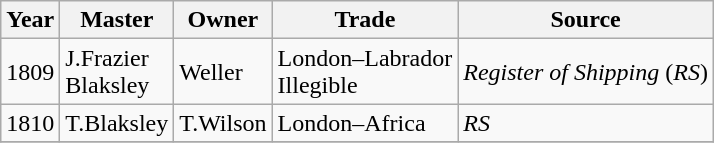<table class=" wikitable">
<tr>
<th>Year</th>
<th>Master</th>
<th>Owner</th>
<th>Trade</th>
<th>Source</th>
</tr>
<tr>
<td>1809</td>
<td>J.Frazier<br>Blaksley</td>
<td>Weller</td>
<td>London–Labrador<br>Illegible</td>
<td><em>Register of Shipping</em> (<em>RS</em>)</td>
</tr>
<tr>
<td>1810</td>
<td>T.Blaksley</td>
<td>T.Wilson</td>
<td>London–Africa</td>
<td><em>RS</em></td>
</tr>
<tr>
</tr>
</table>
